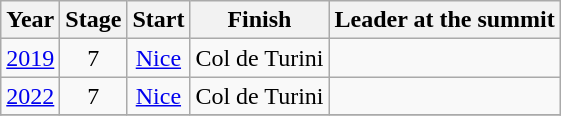<table class="wikitable" style="text-align: center;">
<tr>
<th>Year</th>
<th>Stage</th>
<th>Start</th>
<th>Finish</th>
<th>Leader at the summit</th>
</tr>
<tr>
<td align="center"><a href='#'>2019</a></td>
<td>7</td>
<td><a href='#'>Nice</a></td>
<td>Col de Turini</td>
<td align=left></td>
</tr>
<tr>
<td align="center"><a href='#'>2022</a></td>
<td>7</td>
<td><a href='#'>Nice</a></td>
<td>Col de Turini</td>
<td align=left></td>
</tr>
<tr>
</tr>
</table>
